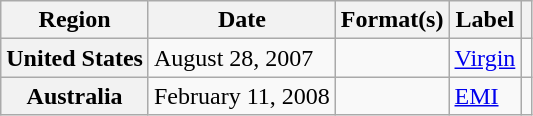<table class="wikitable plainrowheaders">
<tr>
<th scope="col">Region</th>
<th scope="col">Date</th>
<th scope="col">Format(s)</th>
<th scope="col">Label</th>
<th scope="col"></th>
</tr>
<tr>
<th scope="row">United States</th>
<td>August 28, 2007</td>
<td></td>
<td><a href='#'>Virgin</a></td>
<td></td>
</tr>
<tr>
<th scope="row">Australia</th>
<td>February 11, 2008</td>
<td></td>
<td><a href='#'>EMI</a></td>
<td></td>
</tr>
</table>
